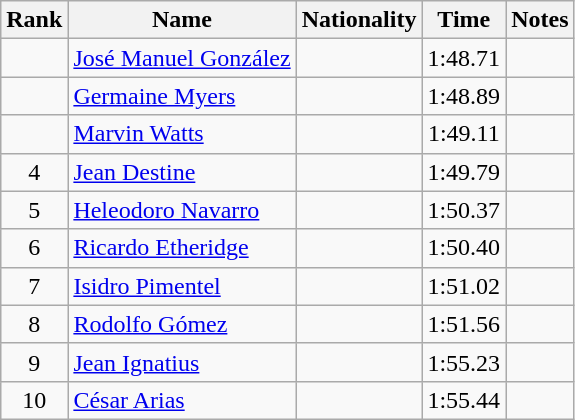<table class="wikitable sortable" style="text-align:center">
<tr>
<th>Rank</th>
<th>Name</th>
<th>Nationality</th>
<th>Time</th>
<th>Notes</th>
</tr>
<tr>
<td></td>
<td align=left><a href='#'>José Manuel González</a></td>
<td align=left></td>
<td>1:48.71</td>
<td></td>
</tr>
<tr>
<td></td>
<td align=left><a href='#'>Germaine Myers</a></td>
<td align=left></td>
<td>1:48.89</td>
<td></td>
</tr>
<tr>
<td></td>
<td align=left><a href='#'>Marvin Watts</a></td>
<td align=left></td>
<td>1:49.11</td>
<td></td>
</tr>
<tr>
<td>4</td>
<td align=left><a href='#'>Jean Destine</a></td>
<td align=left></td>
<td>1:49.79</td>
<td></td>
</tr>
<tr>
<td>5</td>
<td align=left><a href='#'>Heleodoro Navarro</a></td>
<td align=left></td>
<td>1:50.37</td>
<td></td>
</tr>
<tr>
<td>6</td>
<td align=left><a href='#'>Ricardo Etheridge</a></td>
<td align=left></td>
<td>1:50.40</td>
<td></td>
</tr>
<tr>
<td>7</td>
<td align=left><a href='#'>Isidro Pimentel</a></td>
<td align=left></td>
<td>1:51.02</td>
<td></td>
</tr>
<tr>
<td>8</td>
<td align=left><a href='#'>Rodolfo Gómez</a></td>
<td align=left></td>
<td>1:51.56</td>
<td></td>
</tr>
<tr>
<td>9</td>
<td align=left><a href='#'>Jean Ignatius</a></td>
<td align=left></td>
<td>1:55.23</td>
<td></td>
</tr>
<tr>
<td>10</td>
<td align=left><a href='#'>César Arias</a></td>
<td align=left></td>
<td>1:55.44</td>
<td></td>
</tr>
</table>
